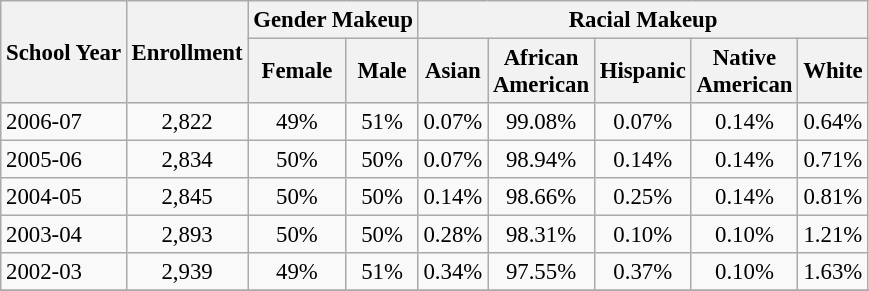<table class="wikitable" style="font-size: 95%;">
<tr>
<th rowspan="2">School Year</th>
<th rowspan="2">Enrollment</th>
<th colspan="2">Gender Makeup</th>
<th colspan="5">Racial Makeup</th>
</tr>
<tr>
<th>Female</th>
<th>Male</th>
<th>Asian</th>
<th>African <br>American</th>
<th>Hispanic</th>
<th>Native <br>American</th>
<th>White</th>
</tr>
<tr>
<td align="left">2006-07</td>
<td align="center">2,822</td>
<td align="center">49%</td>
<td align="center">51%</td>
<td align="center">0.07%</td>
<td align="center">99.08%</td>
<td align="center">0.07%</td>
<td align="center">0.14%</td>
<td align="center">0.64%</td>
</tr>
<tr>
<td align="left">2005-06</td>
<td align="center">2,834</td>
<td align="center">50%</td>
<td align="center">50%</td>
<td align="center">0.07%</td>
<td align="center">98.94%</td>
<td align="center">0.14%</td>
<td align="center">0.14%</td>
<td align="center">0.71%</td>
</tr>
<tr>
<td align="left">2004-05</td>
<td align="center">2,845</td>
<td align="center">50%</td>
<td align="center">50%</td>
<td align="center">0.14%</td>
<td align="center">98.66%</td>
<td align="center">0.25%</td>
<td align="center">0.14%</td>
<td align="center">0.81%</td>
</tr>
<tr>
<td align="left">2003-04</td>
<td align="center">2,893</td>
<td align="center">50%</td>
<td align="center">50%</td>
<td align="center">0.28%</td>
<td align="center">98.31%</td>
<td align="center">0.10%</td>
<td align="center">0.10%</td>
<td align="center">1.21%</td>
</tr>
<tr>
<td align="left">2002-03</td>
<td align="center">2,939</td>
<td align="center">49%</td>
<td align="center">51%</td>
<td align="center">0.34%</td>
<td align="center">97.55%</td>
<td align="center">0.37%</td>
<td align="center">0.10%</td>
<td align="center">1.63%</td>
</tr>
<tr>
</tr>
</table>
